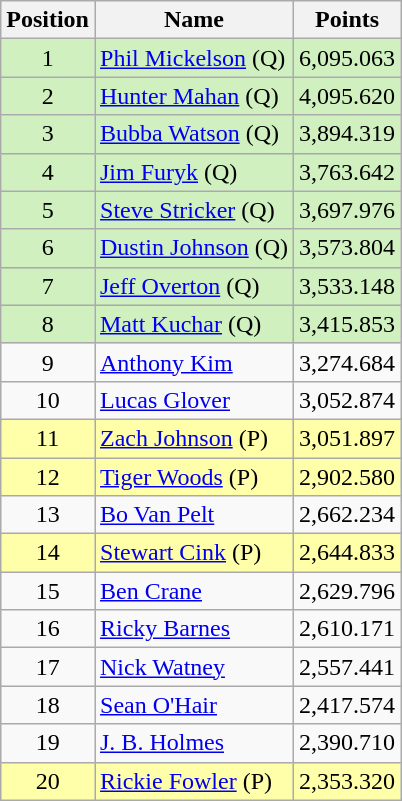<table class="wikitable">
<tr>
<th>Position</th>
<th>Name</th>
<th>Points</th>
</tr>
<tr style="background:#d0f0c0;">
<td style="text-align:center;">1</td>
<td><a href='#'>Phil Mickelson</a> (Q)</td>
<td align="right">6,095.063</td>
</tr>
<tr style="background:#d0f0c0;">
<td style="text-align:center;">2</td>
<td><a href='#'>Hunter Mahan</a> (Q)</td>
<td align="right">4,095.620</td>
</tr>
<tr style="background:#d0f0c0;">
<td style="text-align:center;">3</td>
<td><a href='#'>Bubba Watson</a> (Q)</td>
<td align="right">3,894.319</td>
</tr>
<tr style="background:#d0f0c0;">
<td style="text-align:center;">4</td>
<td><a href='#'>Jim Furyk</a> (Q)</td>
<td align="right">3,763.642</td>
</tr>
<tr style="background:#d0f0c0;">
<td style="text-align:center;">5</td>
<td><a href='#'>Steve Stricker</a> (Q)</td>
<td align="right">3,697.976</td>
</tr>
<tr style="background:#d0f0c0;">
<td style="text-align:center;">6</td>
<td><a href='#'>Dustin Johnson</a> (Q)</td>
<td align="right">3,573.804</td>
</tr>
<tr style="background:#d0f0c0;">
<td style="text-align:center;">7</td>
<td><a href='#'>Jeff Overton</a> (Q)</td>
<td align="right">3,533.148</td>
</tr>
<tr style="background:#d0f0c0;">
<td style="text-align:center;">8</td>
<td><a href='#'>Matt Kuchar</a> (Q)</td>
<td align="right">3,415.853</td>
</tr>
<tr>
<td style="text-align:center;">9</td>
<td><a href='#'>Anthony Kim</a></td>
<td align="right">3,274.684</td>
</tr>
<tr>
<td style="text-align:center;">10</td>
<td><a href='#'>Lucas Glover</a></td>
<td align="right">3,052.874</td>
</tr>
<tr style="background:#ffa;">
<td style="text-align:center;">11</td>
<td><a href='#'>Zach Johnson</a> (P)</td>
<td align="right">3,051.897</td>
</tr>
<tr style="background:#ffa;">
<td style="text-align:center;">12</td>
<td><a href='#'>Tiger Woods</a> (P)</td>
<td align="right">2,902.580</td>
</tr>
<tr>
<td style="text-align:center;">13</td>
<td><a href='#'>Bo Van Pelt</a></td>
<td align="right">2,662.234</td>
</tr>
<tr style="background:#ffa;">
<td style="text-align:center;">14</td>
<td><a href='#'>Stewart Cink</a> (P)</td>
<td align="right">2,644.833</td>
</tr>
<tr>
<td style="text-align:center;">15</td>
<td><a href='#'>Ben Crane</a></td>
<td align="right">2,629.796</td>
</tr>
<tr>
<td style="text-align:center;">16</td>
<td><a href='#'>Ricky Barnes</a></td>
<td align="right">2,610.171</td>
</tr>
<tr>
<td style="text-align:center;">17</td>
<td><a href='#'>Nick Watney</a></td>
<td align="right">2,557.441</td>
</tr>
<tr>
<td style="text-align:center;">18</td>
<td><a href='#'>Sean O'Hair</a></td>
<td align="right">2,417.574</td>
</tr>
<tr>
<td style="text-align:center;">19</td>
<td><a href='#'>J. B. Holmes</a></td>
<td align="right">2,390.710</td>
</tr>
<tr style="background:#ffa;">
<td style="text-align:center;">20</td>
<td><a href='#'>Rickie Fowler</a> (P)</td>
<td align="right">2,353.320</td>
</tr>
</table>
